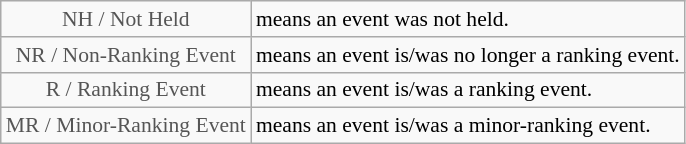<table class="wikitable" style="font-size:90%">
<tr>
<td style="text-align:center; color:#555555;" colspan="4">NH / Not Held</td>
<td>means an event was not held.</td>
</tr>
<tr>
<td style="text-align:center; color:#555555;" colspan="4">NR / Non-Ranking Event</td>
<td>means an event is/was no longer a ranking event.</td>
</tr>
<tr>
<td style="text-align:center; color:#555555;" colspan="4">R / Ranking Event</td>
<td>means an event is/was a ranking event.</td>
</tr>
<tr>
<td style="text-align:center; color:#555555;" colspan="4">MR / Minor-Ranking Event</td>
<td>means an event is/was a minor-ranking event.</td>
</tr>
</table>
